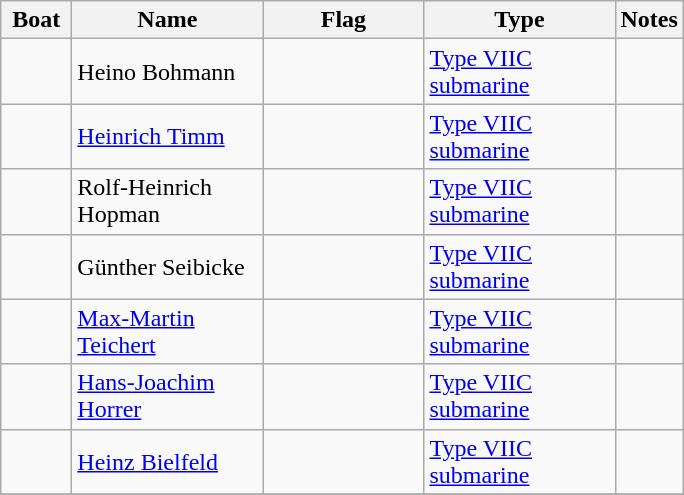<table class="wikitable sortable">
<tr>
<th scope="col" width="40px">Boat</th>
<th scope="col" width="120px">Name</th>
<th scope="col" width="100px">Flag</th>
<th scope="col" width="120px">Type</th>
<th>Notes</th>
</tr>
<tr>
<td align="left"></td>
<td align="left">Heino Bohmann</td>
<td align="left"></td>
<td align="left"><a href='#'>Type VIIC submarine</a></td>
<td align="left"></td>
</tr>
<tr>
<td align="left"></td>
<td align="left"><a href='#'>Heinrich Timm</a></td>
<td align="left"></td>
<td align="left"><a href='#'>Type VIIC submarine</a></td>
<td align="left"></td>
</tr>
<tr>
<td align="left"></td>
<td align="left">Rolf-Heinrich Hopman</td>
<td align="left"></td>
<td align="left"><a href='#'>Type VIIC submarine</a></td>
<td align="left"></td>
</tr>
<tr>
<td align="left"></td>
<td align="left">Günther Seibicke</td>
<td align="left"></td>
<td align="left"><a href='#'>Type VIIC submarine</a></td>
<td align="left"></td>
</tr>
<tr>
<td align="left"></td>
<td align="left"><a href='#'>Max-Martin Teichert</a></td>
<td align="left"></td>
<td align="left"><a href='#'>Type VIIC submarine</a></td>
<td align="left"></td>
</tr>
<tr>
<td align="left"></td>
<td align="left"><a href='#'>Hans-Joachim Horrer</a></td>
<td align="left"></td>
<td align="left"><a href='#'>Type VIIC submarine</a></td>
<td align="left"></td>
</tr>
<tr>
<td align="left"></td>
<td align="left"><a href='#'>Heinz Bielfeld</a></td>
<td align="left"></td>
<td align="left"><a href='#'>Type VIIC submarine</a></td>
<td align="left"></td>
</tr>
<tr>
</tr>
</table>
